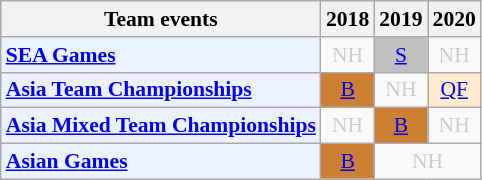<table class="wikitable" style="font-size: 90%; text-align:center">
<tr>
<th>Team events</th>
<th>2018</th>
<th>2019</th>
<th>2020</th>
</tr>
<tr>
<td bgcolor="#ECF2FF"; align="left"><strong><a href='#'>SEA Games</a></strong></td>
<td style=color:#ccc>NH</td>
<td bgcolor=silver><a href='#'>S</a></td>
<td style=color:#ccc>NH</td>
</tr>
<tr>
<td bgcolor="#ECF2FF"; align="left"><strong><a href='#'>Asia Team Championships</a></strong></td>
<td bgcolor=CD7F32><a href='#'>B</a></td>
<td style=color:#ccc>NH</td>
<td bgcolor=FFEBCD><a href='#'>QF</a></td>
</tr>
<tr>
<td bgcolor="#ECF2FF"; align="left"><strong><a href='#'>Asia Mixed Team Championships</a></strong></td>
<td style=color:#ccc>NH</td>
<td bgcolor=CD7F32><a href='#'>B</a></td>
<td style=color:#ccc>NH</td>
</tr>
<tr>
<td bgcolor="#ECF2FF"; align="left"><strong><a href='#'>Asian Games</a></strong></td>
<td bgcolor=CD7F32><a href='#'>B</a></td>
<td colspan="2" style=color:#ccc>NH</td>
</tr>
</table>
